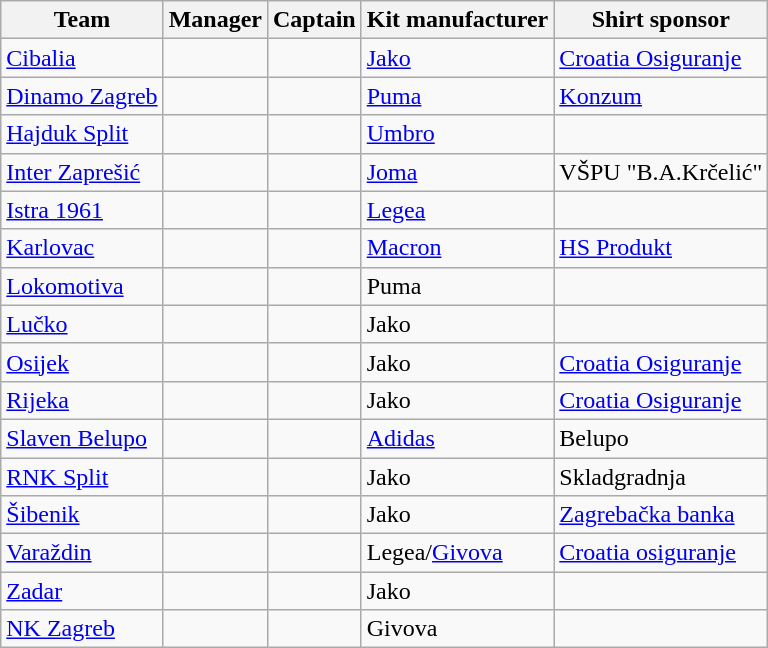<table class="wikitable sortable" style="text-align: left;">
<tr>
<th>Team</th>
<th>Manager</th>
<th>Captain</th>
<th>Kit manufacturer</th>
<th>Shirt sponsor</th>
</tr>
<tr>
<td><a href='#'>Cibalia</a></td>
<td> </td>
<td> </td>
<td><a href='#'>Jako</a></td>
<td><a href='#'>Croatia Osiguranje</a></td>
</tr>
<tr>
<td><a href='#'>Dinamo Zagreb</a></td>
<td> </td>
<td> </td>
<td><a href='#'>Puma</a></td>
<td><a href='#'>Konzum</a></td>
</tr>
<tr>
<td><a href='#'>Hajduk Split</a></td>
<td> </td>
<td> </td>
<td><a href='#'>Umbro</a></td>
<td></td>
</tr>
<tr>
<td><a href='#'>Inter Zaprešić</a></td>
<td> </td>
<td> </td>
<td><a href='#'>Joma</a></td>
<td>VŠPU "B.A.Krčelić"</td>
</tr>
<tr>
<td><a href='#'>Istra 1961</a></td>
<td> </td>
<td> </td>
<td><a href='#'>Legea</a></td>
<td></td>
</tr>
<tr>
<td><a href='#'>Karlovac</a></td>
<td> </td>
<td> </td>
<td><a href='#'>Macron</a></td>
<td><a href='#'>HS Produkt</a></td>
</tr>
<tr>
<td><a href='#'>Lokomotiva</a></td>
<td> </td>
<td> </td>
<td>Puma</td>
<td></td>
</tr>
<tr>
<td><a href='#'>Lučko</a></td>
<td> </td>
<td> </td>
<td>Jako</td>
<td></td>
</tr>
<tr>
<td><a href='#'>Osijek</a></td>
<td> </td>
<td> </td>
<td>Jako</td>
<td><a href='#'>Croatia Osiguranje</a></td>
</tr>
<tr>
<td><a href='#'>Rijeka</a></td>
<td> </td>
<td> </td>
<td>Jako</td>
<td><a href='#'>Croatia Osiguranje</a></td>
</tr>
<tr>
<td><a href='#'>Slaven Belupo</a></td>
<td> </td>
<td> </td>
<td><a href='#'>Adidas</a></td>
<td>Belupo</td>
</tr>
<tr>
<td><a href='#'>RNK Split</a></td>
<td> </td>
<td> </td>
<td>Jako</td>
<td>Skladgradnja</td>
</tr>
<tr>
<td><a href='#'>Šibenik</a></td>
<td> </td>
<td> </td>
<td>Jako</td>
<td><a href='#'>Zagrebačka banka</a></td>
</tr>
<tr>
<td><a href='#'>Varaždin</a></td>
<td> </td>
<td> </td>
<td>Legea/<a href='#'>Givova</a></td>
<td><a href='#'>Croatia osiguranje</a></td>
</tr>
<tr>
<td><a href='#'>Zadar</a></td>
<td> </td>
<td> </td>
<td>Jako</td>
<td></td>
</tr>
<tr>
<td><a href='#'>NK Zagreb</a></td>
<td> </td>
<td> </td>
<td>Givova</td>
<td></td>
</tr>
</table>
